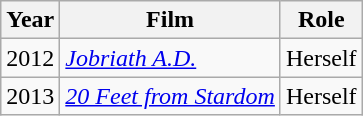<table class="wikitable sortable">
<tr>
<th>Year</th>
<th>Film</th>
<th>Role</th>
</tr>
<tr>
<td>2012</td>
<td><em><a href='#'>Jobriath A.D.</a></em></td>
<td>Herself</td>
</tr>
<tr>
<td>2013</td>
<td><em><a href='#'>20 Feet from Stardom</a></em></td>
<td>Herself</td>
</tr>
</table>
